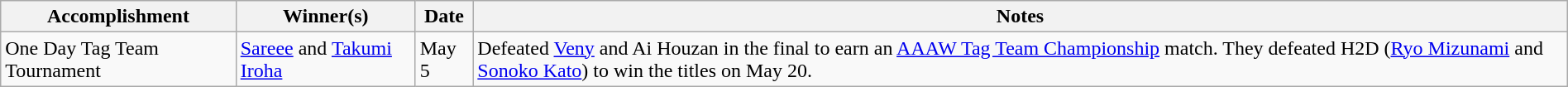<table class="wikitable" style="width:100%;">
<tr>
<th>Accomplishment</th>
<th>Winner(s)</th>
<th>Date</th>
<th>Notes</th>
</tr>
<tr>
<td>One Day Tag Team Tournament</td>
<td><a href='#'>Sareee</a> and <a href='#'>Takumi Iroha</a></td>
<td>May 5</td>
<td>Defeated <a href='#'>Veny</a> and Ai Houzan in the final to earn an <a href='#'>AAAW Tag Team Championship</a> match. They defeated H2D (<a href='#'>Ryo Mizunami</a> and <a href='#'>Sonoko Kato</a>) to win the titles on May 20.</td>
</tr>
</table>
